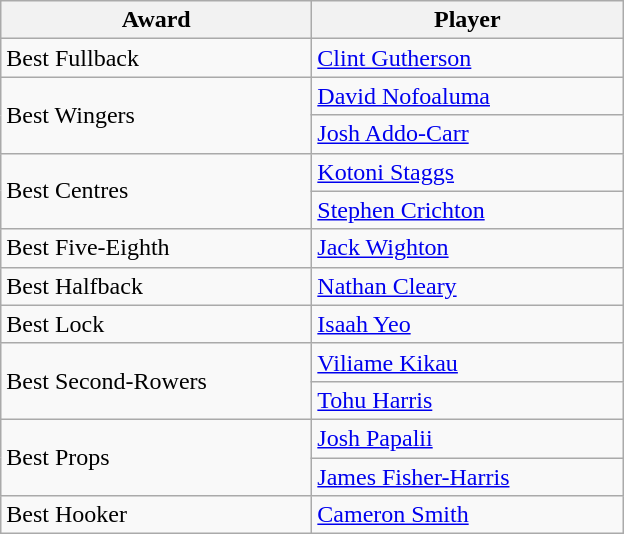<table class="wikitable">
<tr>
<th width="200">Award</th>
<th width="200">Player</th>
</tr>
<tr>
<td>Best Fullback</td>
<td> <a href='#'>Clint Gutherson</a></td>
</tr>
<tr>
<td rowspan="2">Best Wingers</td>
<td> <a href='#'>David Nofoaluma</a></td>
</tr>
<tr>
<td> <a href='#'>Josh Addo-Carr</a></td>
</tr>
<tr>
<td rowspan="2">Best Centres</td>
<td> <a href='#'>Kotoni Staggs</a></td>
</tr>
<tr>
<td> <a href='#'>Stephen Crichton</a></td>
</tr>
<tr>
<td>Best Five-Eighth</td>
<td> <a href='#'>Jack Wighton</a></td>
</tr>
<tr>
<td>Best Halfback</td>
<td> <a href='#'>Nathan Cleary</a></td>
</tr>
<tr>
<td>Best Lock</td>
<td> <a href='#'>Isaah Yeo</a></td>
</tr>
<tr>
<td rowspan="2">Best Second-Rowers</td>
<td> <a href='#'>Viliame Kikau</a></td>
</tr>
<tr>
<td> <a href='#'>Tohu Harris</a></td>
</tr>
<tr>
<td rowspan="2">Best Props</td>
<td> <a href='#'>Josh Papalii</a></td>
</tr>
<tr>
<td> <a href='#'>James Fisher-Harris</a></td>
</tr>
<tr>
<td>Best Hooker</td>
<td> <a href='#'>Cameron Smith</a></td>
</tr>
</table>
